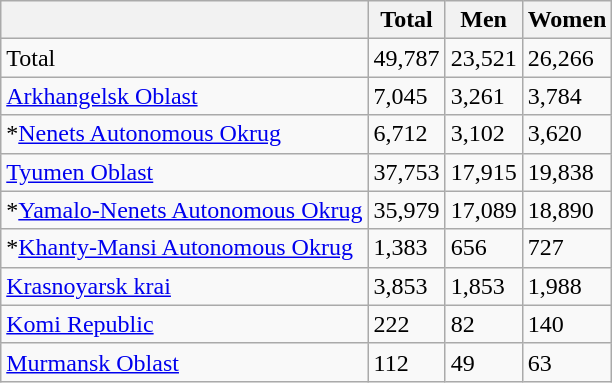<table class="wikitable">
<tr>
<th></th>
<th>Total</th>
<th>Men</th>
<th>Women</th>
</tr>
<tr --->
<td>Total</td>
<td>49,787</td>
<td>23,521</td>
<td>26,266</td>
</tr>
<tr --->
<td><a href='#'>Arkhangelsk Oblast</a></td>
<td>7,045</td>
<td>3,261</td>
<td>3,784</td>
</tr>
<tr --->
<td>*<a href='#'>Nenets Autonomous Okrug</a></td>
<td>6,712</td>
<td>3,102</td>
<td>3,620</td>
</tr>
<tr --->
<td><a href='#'>Tyumen Oblast</a></td>
<td>37,753</td>
<td>17,915</td>
<td>19,838</td>
</tr>
<tr --->
<td>*<a href='#'>Yamalo-Nenets Autonomous Okrug</a></td>
<td>35,979</td>
<td>17,089</td>
<td>18,890</td>
</tr>
<tr --->
<td>*<a href='#'>Khanty-Mansi Autonomous Okrug</a></td>
<td>1,383</td>
<td>656</td>
<td>727</td>
</tr>
<tr --->
<td><a href='#'>Krasnoyarsk krai</a></td>
<td>3,853</td>
<td>1,853</td>
<td>1,988</td>
</tr>
<tr --->
<td><a href='#'>Komi Republic</a></td>
<td>222</td>
<td>82</td>
<td>140</td>
</tr>
<tr --->
<td><a href='#'>Murmansk Oblast</a></td>
<td>112</td>
<td>49</td>
<td>63</td>
</tr>
</table>
